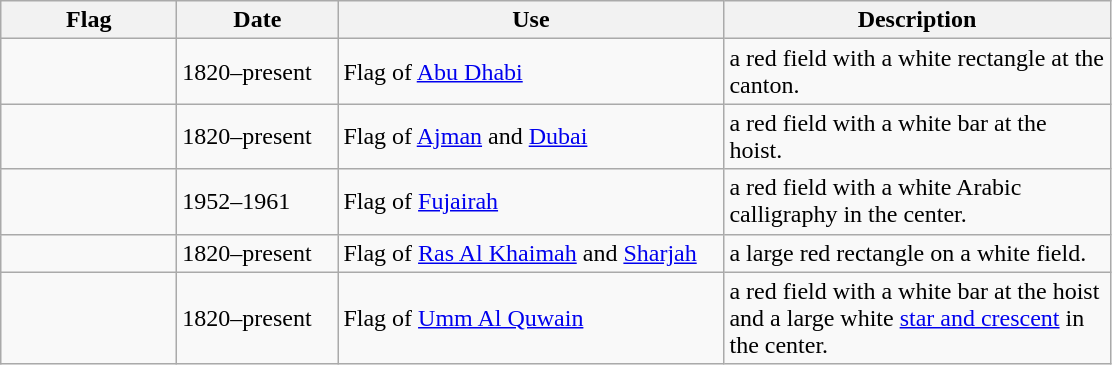<table class="wikitable">
<tr>
<th style="width:110px;">Flag</th>
<th style="width:100px;">Date</th>
<th style="width:250px;">Use</th>
<th style="width:250px;">Description</th>
</tr>
<tr>
<td></td>
<td>1820–present</td>
<td>Flag of <a href='#'>Abu Dhabi</a></td>
<td>a red field with a white rectangle at the canton.</td>
</tr>
<tr>
<td></td>
<td>1820–present</td>
<td>Flag of <a href='#'>Ajman</a> and <a href='#'>Dubai</a></td>
<td>a red field with a white bar at the hoist.</td>
</tr>
<tr>
<td></td>
<td>1952–1961</td>
<td>Flag of <a href='#'>Fujairah</a></td>
<td>a red field with a white Arabic calligraphy in the center.</td>
</tr>
<tr>
<td></td>
<td>1820–present</td>
<td>Flag of <a href='#'>Ras Al Khaimah</a> and <a href='#'>Sharjah</a></td>
<td>a large red rectangle on a white field.</td>
</tr>
<tr>
<td></td>
<td>1820–present</td>
<td>Flag of <a href='#'>Umm Al Quwain</a></td>
<td>a red field with a white bar at the hoist and a large white <a href='#'>star and crescent</a> in the center.</td>
</tr>
</table>
